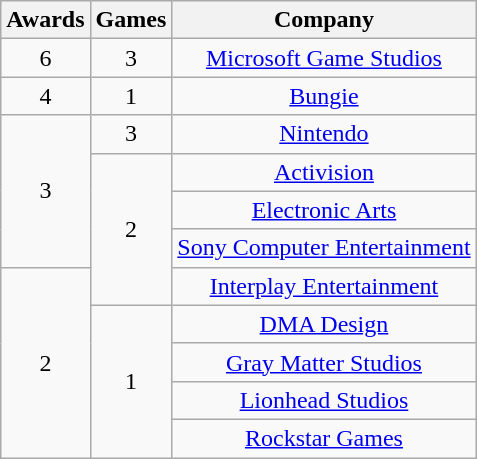<table class="wikitable floatright" rowspan="2" style="text-align:center;" background: #f6e39c;>
<tr>
<th scope="col">Awards</th>
<th scope="col">Games</th>
<th scope="col">Company</th>
</tr>
<tr>
<td>6</td>
<td>3</td>
<td><a href='#'>Microsoft Game Studios</a></td>
</tr>
<tr>
<td>4</td>
<td>1</td>
<td><a href='#'>Bungie</a></td>
</tr>
<tr>
<td rowspan=4>3</td>
<td>3</td>
<td><a href='#'>Nintendo</a></td>
</tr>
<tr>
<td rowspan=4>2</td>
<td><a href='#'>Activision</a></td>
</tr>
<tr>
<td><a href='#'>Electronic Arts</a></td>
</tr>
<tr>
<td><a href='#'>Sony Computer Entertainment</a></td>
</tr>
<tr>
<td rowspan=5>2</td>
<td><a href='#'>Interplay Entertainment</a></td>
</tr>
<tr>
<td rowspan=4>1</td>
<td><a href='#'>DMA Design</a></td>
</tr>
<tr>
<td><a href='#'>Gray Matter Studios</a></td>
</tr>
<tr>
<td><a href='#'>Lionhead Studios</a></td>
</tr>
<tr>
<td><a href='#'>Rockstar Games</a></td>
</tr>
</table>
